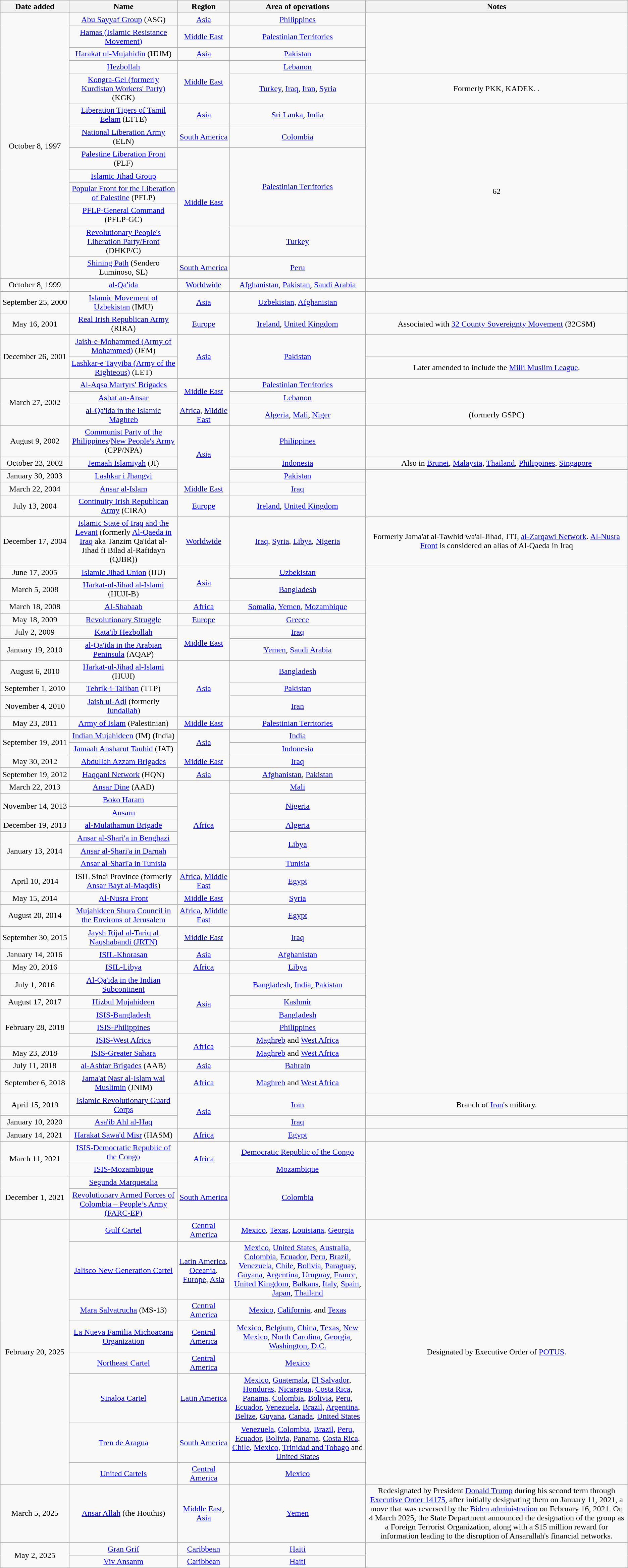<table class="wikitable sortable plainrowheaders" style="text-align: center;">
<tr>
<th scope="col" style="white-space: nowrap;" width="130px">Date added</th>
<th scope="col" style="white-space: nowrap;">Name</th>
<th scope="col">Region</th>
<th scope="col">Area of operations</th>
<th scope="col">Notes</th>
</tr>
<tr>
<td rowspan="13">October 8, 1997</td>
<td><a href='#'>Abu Sayyaf Group</a> (ASG)</td>
<td><a href='#'>Asia</a></td>
<td><a href='#'>Philippines</a></td>
<td rowspan="4"></td>
</tr>
<tr>
<td><a href='#'>Hamas (Islamic Resistance Movement)</a></td>
<td><a href='#'>Middle East</a></td>
<td><a href='#'>Palestinian Territories</a></td>
</tr>
<tr>
<td><a href='#'>Harakat ul-Mujahidin</a> (HUM)</td>
<td><a href='#'>Asia</a></td>
<td><a href='#'>Pakistan</a></td>
</tr>
<tr>
<td><a href='#'>Hezbollah</a></td>
<td rowspan="2"><a href='#'>Middle East</a></td>
<td><a href='#'>Lebanon</a></td>
</tr>
<tr>
<td><a href='#'>Kongra-Gel (formerly Kurdistan Workers' Party)</a> (KGK)</td>
<td><a href='#'>Turkey</a>, <a href='#'>Iraq</a>, <a href='#'>Iran</a>, <a href='#'>Syria</a></td>
<td>Formerly PKK, KADEK. .</td>
</tr>
<tr>
<td><a href='#'>Liberation Tigers of Tamil Eelam</a> (LTTE)</td>
<td><a href='#'>Asia</a></td>
<td><a href='#'>Sri Lanka</a>, <a href='#'>India</a></td>
<td rowspan="8">62 </td>
</tr>
<tr>
<td><a href='#'>National Liberation Army</a> (ELN)</td>
<td><a href='#'>South America</a></td>
<td><a href='#'>Colombia</a></td>
</tr>
<tr>
<td><a href='#'>Palestine Liberation Front</a> (PLF)</td>
<td rowspan="5"><a href='#'>Middle East</a></td>
<td rowspan="4"><a href='#'>Palestinian Territories</a></td>
</tr>
<tr>
<td><a href='#'>Islamic Jihad Group</a></td>
</tr>
<tr>
<td><a href='#'>Popular Front for the Liberation of Palestine</a> (PFLP)</td>
</tr>
<tr>
<td><a href='#'>PFLP-General Command</a> (PFLP-GC)</td>
</tr>
<tr>
<td><a href='#'>Revolutionary People's Liberation Party/Front</a> (DHKP/C)</td>
<td><a href='#'>Turkey</a></td>
</tr>
<tr>
<td><a href='#'>Shining Path</a> (Sendero Luminoso, SL)</td>
<td><a href='#'>South America</a></td>
<td><a href='#'>Peru</a></td>
</tr>
<tr>
<td>October 8, 1999</td>
<td><a href='#'>al-Qa'ida</a></td>
<td><a href='#'>Worldwide</a></td>
<td><a href='#'>Afghanistan</a>, <a href='#'>Pakistan</a>, <a href='#'>Saudi Arabia</a></td>
<td></td>
</tr>
<tr>
<td>September 25, 2000</td>
<td><a href='#'>Islamic Movement of Uzbekistan</a> (IMU)</td>
<td><a href='#'>Asia</a></td>
<td><a href='#'>Uzbekistan</a>, <a href='#'>Afghanistan</a></td>
<td></td>
</tr>
<tr>
<td>May 16, 2001</td>
<td><a href='#'>Real Irish Republican Army</a> (RIRA)</td>
<td><a href='#'>Europe</a></td>
<td><a href='#'>Ireland</a>, <a href='#'>United Kingdom</a></td>
<td>Associated with <a href='#'>32 County Sovereignty Movement</a> (32CSM)</td>
</tr>
<tr>
<td rowspan="2">December 26, 2001</td>
<td><a href='#'>Jaish-e-Mohammed (Army of Mohammed)</a> (JEM)</td>
<td rowspan="2"><a href='#'>Asia</a></td>
<td rowspan="2"><a href='#'>Pakistan</a></td>
<td></td>
</tr>
<tr>
<td><a href='#'>Lashkar-e Tayyiba (Army of the Righteous)</a> (LET)</td>
<td>Later amended to include the <a href='#'>Milli Muslim League</a>.</td>
</tr>
<tr>
<td rowspan="3">March 27, 2002</td>
<td><a href='#'>Al-Aqsa Martyrs' Brigades</a></td>
<td rowspan="2"><a href='#'>Middle East</a></td>
<td><a href='#'>Palestinian Territories</a></td>
<td rowspan="2"></td>
</tr>
<tr>
<td><a href='#'>Asbat an-Ansar</a></td>
<td><a href='#'>Lebanon</a></td>
</tr>
<tr>
<td><a href='#'>al-Qa'ida in the Islamic Maghreb</a></td>
<td><a href='#'>Africa</a>, <a href='#'>Middle East</a></td>
<td><a href='#'>Algeria</a>, <a href='#'>Mali</a>, <a href='#'>Niger</a></td>
<td>(formerly GSPC)</td>
</tr>
<tr>
<td>August 9, 2002</td>
<td><a href='#'>Communist Party of the Philippines</a>/<a href='#'>New People's Army</a> (CPP/NPA)</td>
<td rowspan="3"><a href='#'>Asia</a></td>
<td><a href='#'>Philippines</a></td>
<td></td>
</tr>
<tr>
<td>October 23, 2002</td>
<td><a href='#'>Jemaah Islamiyah</a> (JI)</td>
<td><a href='#'>Indonesia</a></td>
<td>Also in <a href='#'>Brunei</a>, <a href='#'>Malaysia</a>, <a href='#'>Thailand</a>, <a href='#'>Philippines</a>, <a href='#'>Singapore</a></td>
</tr>
<tr>
<td>January 30, 2003</td>
<td><a href='#'>Lashkar i Jhangvi</a></td>
<td><a href='#'>Pakistan</a></td>
<td rowspan="3"></td>
</tr>
<tr>
<td>March 22, 2004</td>
<td><a href='#'>Ansar al-Islam</a></td>
<td><a href='#'>Middle East</a></td>
<td><a href='#'>Iraq</a></td>
</tr>
<tr>
<td>July 13, 2004</td>
<td><a href='#'>Continuity Irish Republican Army</a> (CIRA)</td>
<td><a href='#'>Europe</a></td>
<td><a href='#'>Ireland</a>, <a href='#'>United Kingdom</a></td>
</tr>
<tr>
<td>December 17, 2004</td>
<td><a href='#'>Islamic State of Iraq and the Levant</a> (formerly <a href='#'>Al-Qaeda in Iraq</a> aka Tanzim Qa'idat al-Jihad fi Bilad al-Rafidayn (QJBR))</td>
<td><a href='#'>Worldwide</a></td>
<td><a href='#'>Iraq</a>, <a href='#'>Syria</a>, <a href='#'>Libya</a>, <a href='#'>Nigeria</a></td>
<td>Formerly Jama'at al-Tawhid wa'al-Jihad, JTJ, <a href='#'>al-Zarqawi Network</a>. <a href='#'>Al-Nusra Front</a> is considered an alias of Al-Qaeda in Iraq</td>
</tr>
<tr>
<td>June 17, 2005</td>
<td><a href='#'>Islamic Jihad Union</a> (IJU)</td>
<td rowspan="2"><a href='#'>Asia</a></td>
<td><a href='#'>Uzbekistan</a></td>
<td rowspan="35"></td>
</tr>
<tr>
<td>March 5, 2008</td>
<td><a href='#'>Harkat-ul-Jihad al-Islami</a> (HUJI-B)</td>
<td><a href='#'>Bangladesh</a></td>
</tr>
<tr>
<td>March 18, 2008</td>
<td><a href='#'>Al-Shabaab</a></td>
<td><a href='#'>Africa</a></td>
<td><a href='#'>Somalia</a>, <a href='#'>Yemen</a>, <a href='#'>Mozambique</a></td>
</tr>
<tr>
<td>May 18, 2009</td>
<td><a href='#'>Revolutionary Struggle</a></td>
<td><a href='#'>Europe</a></td>
<td><a href='#'>Greece</a></td>
</tr>
<tr>
<td>July 2, 2009</td>
<td><a href='#'>Kata'ib Hezbollah</a></td>
<td rowspan="2"><a href='#'>Middle East</a></td>
<td><a href='#'>Iraq</a></td>
</tr>
<tr>
<td>January 19, 2010</td>
<td><a href='#'>al-Qa'ida in the Arabian Peninsula</a> (AQAP)</td>
<td><a href='#'>Yemen</a>, <a href='#'>Saudi Arabia</a></td>
</tr>
<tr>
<td>August 6, 2010</td>
<td><a href='#'>Harkat-ul-Jihad al-Islami</a> (HUJI)</td>
<td rowspan="3"><a href='#'>Asia</a></td>
<td><a href='#'>Bangladesh</a></td>
</tr>
<tr>
<td>September 1, 2010</td>
<td><a href='#'>Tehrik-i-Taliban</a> (TTP)</td>
<td><a href='#'>Pakistan</a></td>
</tr>
<tr>
<td>November 4, 2010</td>
<td><a href='#'>Jaish ul-Adl</a> (formerly <a href='#'>Jundallah</a>)</td>
<td><a href='#'>Iran</a></td>
</tr>
<tr>
<td>May 23, 2011</td>
<td><a href='#'>Army of Islam</a> (Palestinian)</td>
<td><a href='#'>Middle East</a></td>
<td><a href='#'>Palestinian Territories</a></td>
</tr>
<tr>
<td rowspan="2">September 19, 2011</td>
<td><a href='#'>Indian Mujahideen</a> (IM) (India)</td>
<td rowspan="2"><a href='#'>Asia</a></td>
<td><a href='#'>India</a></td>
</tr>
<tr>
<td><a href='#'>Jamaah Ansharut Tauhid</a> (JAT)</td>
<td><a href='#'>Indonesia</a></td>
</tr>
<tr>
<td>May 30, 2012</td>
<td><a href='#'>Abdullah Azzam Brigades</a></td>
<td><a href='#'>Middle East</a></td>
<td><a href='#'>Iraq</a></td>
</tr>
<tr>
<td>September 19, 2012</td>
<td><a href='#'>Haqqani Network</a> (HQN)</td>
<td><a href='#'>Asia</a></td>
<td><a href='#'>Afghanistan</a>, <a href='#'>Pakistan</a></td>
</tr>
<tr>
<td>March 22, 2013</td>
<td><a href='#'>Ansar Dine</a> (AAD)</td>
<td rowspan="7"><a href='#'>Africa</a></td>
<td><a href='#'>Mali</a></td>
</tr>
<tr>
<td rowspan="2">November 14, 2013</td>
<td><a href='#'>Boko Haram</a></td>
<td rowspan="2"><a href='#'>Nigeria</a></td>
</tr>
<tr>
<td><a href='#'>Ansaru</a></td>
</tr>
<tr>
<td>December 19, 2013</td>
<td><a href='#'>al-Mulathamun Brigade</a></td>
<td><a href='#'>Algeria</a></td>
</tr>
<tr>
<td rowspan="3">January 13, 2014</td>
<td><a href='#'>Ansar al-Shari'a in Benghazi</a></td>
<td rowspan="2"><a href='#'>Libya</a></td>
</tr>
<tr>
<td><a href='#'>Ansar al-Shari'a in Darnah</a></td>
</tr>
<tr>
<td><a href='#'>Ansar al-Shari'a in Tunisia</a></td>
<td><a href='#'>Tunisia</a></td>
</tr>
<tr>
<td>April 10, 2014</td>
<td>ISIL Sinai Province (formerly <a href='#'>Ansar Bayt al-Maqdis</a>)</td>
<td><a href='#'>Africa</a>, <a href='#'>Middle East</a></td>
<td><a href='#'>Egypt</a></td>
</tr>
<tr>
<td>May 15, 2014</td>
<td><a href='#'>Al-Nusra Front</a></td>
<td><a href='#'>Middle East</a></td>
<td><a href='#'>Syria</a></td>
</tr>
<tr>
<td>August 20, 2014</td>
<td><a href='#'>Mujahideen Shura Council in the Environs of Jerusalem</a></td>
<td><a href='#'>Africa</a>, <a href='#'>Middle East</a></td>
<td><a href='#'>Egypt</a></td>
</tr>
<tr>
<td>September 30, 2015</td>
<td><a href='#'>Jaysh Rijal al-Tariq al Naqshabandi (JRTN)</a></td>
<td><a href='#'>Middle East</a></td>
<td><a href='#'>Iraq</a></td>
</tr>
<tr>
<td>January 14, 2016</td>
<td><a href='#'>ISIL-Khorasan</a></td>
<td><a href='#'>Asia</a></td>
<td><a href='#'>Afghanistan</a></td>
</tr>
<tr>
<td>May 20, 2016</td>
<td><a href='#'>ISIL-Libya</a></td>
<td><a href='#'>Africa</a></td>
<td><a href='#'>Libya</a></td>
</tr>
<tr>
<td>July 1, 2016</td>
<td><a href='#'>Al-Qa'ida in the Indian Subcontinent</a></td>
<td rowspan="4"><a href='#'>Asia</a></td>
<td><a href='#'>Bangladesh</a>, <a href='#'>India</a>, <a href='#'>Pakistan</a></td>
</tr>
<tr>
<td>August 17, 2017</td>
<td><a href='#'>Hizbul Mujahideen</a></td>
<td><a href='#'>Kashmir</a></td>
</tr>
<tr>
<td rowspan="3">February 28, 2018</td>
<td><a href='#'>ISIS-Bangladesh</a></td>
<td><a href='#'>Bangladesh</a></td>
</tr>
<tr>
<td><a href='#'>ISIS-Philippines</a></td>
<td><a href='#'>Philippines</a></td>
</tr>
<tr>
<td><a href='#'>ISIS-West Africa</a></td>
<td rowspan="2"><a href='#'>Africa</a></td>
<td><a href='#'>Maghreb</a> and <a href='#'>West Africa</a></td>
</tr>
<tr>
<td>May 23, 2018</td>
<td><a href='#'>ISIS-Greater Sahara</a></td>
<td><a href='#'>Maghreb</a> and <a href='#'>West Africa</a></td>
</tr>
<tr>
<td>July 11, 2018</td>
<td><a href='#'>al-Ashtar Brigades</a> (AAB)</td>
<td><a href='#'>Asia</a></td>
<td><a href='#'>Bahrain</a></td>
</tr>
<tr>
<td>September 6, 2018</td>
<td><a href='#'>Jama'at Nasr al-Islam wal Muslimin</a> (JNIM)</td>
<td><a href='#'>Africa</a></td>
<td><a href='#'>Maghreb</a> and <a href='#'>West Africa</a></td>
</tr>
<tr>
<td>April 15, 2019</td>
<td><a href='#'>Islamic Revolutionary Guard Corps</a></td>
<td rowspan="2"><a href='#'>Asia</a></td>
<td><a href='#'>Iran</a></td>
<td>Branch of <a href='#'>Iran</a>'s military.</td>
</tr>
<tr>
<td>January 10, 2020</td>
<td><a href='#'>Asa'ib Ahl al-Haq</a></td>
<td><a href='#'>Iraq</a></td>
<td></td>
</tr>
<tr>
<td>January 14, 2021</td>
<td><a href='#'>Harakat Sawa'd Misr</a> (HASM)</td>
<td><a href='#'>Africa</a></td>
<td><a href='#'>Egypt</a></td>
<td></td>
</tr>
<tr>
<td rowspan="2">March 11, 2021</td>
<td><a href='#'>ISIS-Democratic Republic of the Congo</a></td>
<td rowspan="2"><a href='#'>Africa</a></td>
<td><a href='#'>Democratic Republic of the Congo</a></td>
</tr>
<tr>
<td><a href='#'>ISIS-Mozambique</a></td>
<td><a href='#'>Mozambique</a></td>
</tr>
<tr>
<td rowspan="2">December 1, 2021</td>
<td><a href='#'>Segunda Marquetalia</a></td>
<td rowspan="2"><a href='#'>South America</a></td>
<td rowspan="2"><a href='#'>Colombia</a></td>
</tr>
<tr>
<td><a href='#'>Revolutionary Armed Forces of Colombia – People’s Army (FARC-EP)</a></td>
</tr>
<tr>
<td rowspan="8">February 20, 2025</td>
<td><a href='#'>Gulf Cartel</a></td>
<td><a href='#'>Central America</a></td>
<td><a href='#'>Mexico</a>, <a href='#'>Texas</a>, <a href='#'>Louisiana</a>, <a href='#'>Georgia</a></td>
<td rowspan="8">Designated by Executive Order of <a href='#'>POTUS</a>.</td>
</tr>
<tr>
<td><a href='#'>Jalisco New Generation Cartel</a></td>
<td><a href='#'>Latin America</a>, <a href='#'>Oceania</a>, <a href='#'>Europe</a>, <a href='#'>Asia</a></td>
<td><a href='#'>Mexico</a>, <a href='#'>United States</a>, <a href='#'>Australia</a>, <a href='#'>Colombia</a>, <a href='#'>Ecuador</a>, <a href='#'>Peru</a>, <a href='#'>Brazil</a>, <a href='#'>Venezuela</a>, <a href='#'>Chile</a>, <a href='#'>Bolivia</a>, <a href='#'>Paraguay</a>, <a href='#'>Guyana</a>, <a href='#'>Argentina</a>, <a href='#'>Uruguay</a>, <a href='#'>France</a>, <a href='#'>United Kingdom</a>, <a href='#'>Balkans</a>, <a href='#'>Italy</a>, <a href='#'>Spain</a>, <a href='#'>Japan</a>, <a href='#'>Thailand</a></td>
</tr>
<tr>
<td><a href='#'>Mara Salvatrucha</a> (MS-13)</td>
<td><a href='#'>Central America</a></td>
<td><a href='#'>Mexico</a>, <a href='#'>California</a>, and <a href='#'>Texas</a></td>
</tr>
<tr>
<td><a href='#'>La Nueva Familia Michoacana Organization</a></td>
<td><a href='#'>Central America</a></td>
<td><a href='#'>Mexico</a>, <a href='#'>Belgium</a>, <a href='#'>China</a>, <a href='#'>Texas</a>, <a href='#'>New Mexico</a>, <a href='#'>North Carolina</a>, <a href='#'>Georgia</a>, <a href='#'>Washington, D.C.</a></td>
</tr>
<tr>
<td><a href='#'>Northeast Cartel</a></td>
<td><a href='#'>Central America</a></td>
<td><a href='#'>Mexico</a></td>
</tr>
<tr>
<td><a href='#'>Sinaloa Cartel</a></td>
<td><a href='#'>Latin America</a></td>
<td><a href='#'>Mexico</a>, <a href='#'>Guatemala</a>, <a href='#'>El Salvador</a>, <a href='#'>Honduras</a>, <a href='#'>Nicaragua</a>, <a href='#'>Costa Rica</a>, <a href='#'>Panama</a>, <a href='#'>Colombia</a>, <a href='#'>Bolivia</a>, <a href='#'>Peru</a>, <a href='#'>Ecuador</a>, <a href='#'>Venezuela</a>, <a href='#'>Brazil</a>, <a href='#'>Argentina</a>, <a href='#'>Belize</a>, <a href='#'>Guyana</a>, <a href='#'>Canada</a>, <a href='#'>United States</a></td>
</tr>
<tr>
<td><a href='#'>Tren de Aragua</a></td>
<td><a href='#'>South America</a></td>
<td><a href='#'>Venezuela</a>, <a href='#'>Colombia</a>, <a href='#'>Brazil</a>, <a href='#'>Peru</a>, <a href='#'>Ecuador</a>, <a href='#'>Bolivia</a>, <a href='#'>Panama</a>, <a href='#'>Costa Rica</a>, <a href='#'>Chile</a>, <a href='#'>Mexico</a>, <a href='#'>Trinidad and Tobago</a> and <a href='#'>United States</a></td>
</tr>
<tr>
<td><a href='#'>United Cartels</a></td>
<td><a href='#'>Central America</a></td>
<td><a href='#'>Mexico</a></td>
</tr>
<tr>
<td>March 5, 2025</td>
<td><a href='#'>Ansar Allah</a> (the Houthis)</td>
<td><a href='#'>Middle East</a>, <a href='#'>Asia</a></td>
<td><a href='#'>Yemen</a></td>
<td>Redesignated by President <a href='#'>Donald Trump</a> during his second term through <a href='#'>Executive Order 14175</a>, after initially designating them on January 11, 2021, a move that was reversed by the <a href='#'>Biden administration</a> on February 16, 2021. On 4 March 2025, the State Department announced the designation of the group as a Foreign Terrorist Organization, along with a $15 million reward for information leading to the disruption of Ansarallah's financial networks.</td>
</tr>
<tr>
<td rowspan="2">May 2, 2025</td>
<td><a href='#'>Gran Grif</a></td>
<td><a href='#'>Caribbean</a></td>
<td><a href='#'>Haiti</a></td>
<td rowspan="2"></td>
</tr>
<tr>
<td><a href='#'>Viv Ansanm</a></td>
<td><a href='#'>Caribbean</a></td>
<td><a href='#'>Haiti</a></td>
</tr>
</table>
